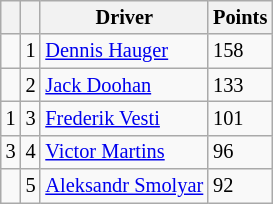<table class="wikitable" style="font-size: 85%;">
<tr>
<th></th>
<th></th>
<th>Driver</th>
<th>Points</th>
</tr>
<tr>
<td align="left"></td>
<td align="center">1</td>
<td> <a href='#'>Dennis Hauger</a></td>
<td>158</td>
</tr>
<tr>
<td align="left"></td>
<td align="center">2</td>
<td> <a href='#'>Jack Doohan</a></td>
<td>133</td>
</tr>
<tr>
<td align="left"> 1</td>
<td align="center">3</td>
<td> <a href='#'>Frederik Vesti</a></td>
<td>101</td>
</tr>
<tr>
<td align="left"> 3</td>
<td align="center">4</td>
<td> <a href='#'>Victor Martins</a></td>
<td>96</td>
</tr>
<tr>
<td align="left"></td>
<td align="center">5</td>
<td> <a href='#'>Aleksandr Smolyar</a></td>
<td>92</td>
</tr>
</table>
